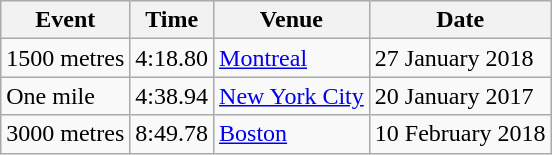<table class="wikitable">
<tr>
<th>Event</th>
<th>Time</th>
<th>Venue</th>
<th>Date</th>
</tr>
<tr>
<td>1500 metres</td>
<td>4:18.80</td>
<td><a href='#'>Montreal</a></td>
<td>27 January 2018</td>
</tr>
<tr>
<td>One mile</td>
<td>4:38.94</td>
<td><a href='#'>New York City</a></td>
<td>20 January 2017</td>
</tr>
<tr>
<td>3000 metres</td>
<td>8:49.78</td>
<td><a href='#'>Boston</a></td>
<td>10 February 2018</td>
</tr>
</table>
